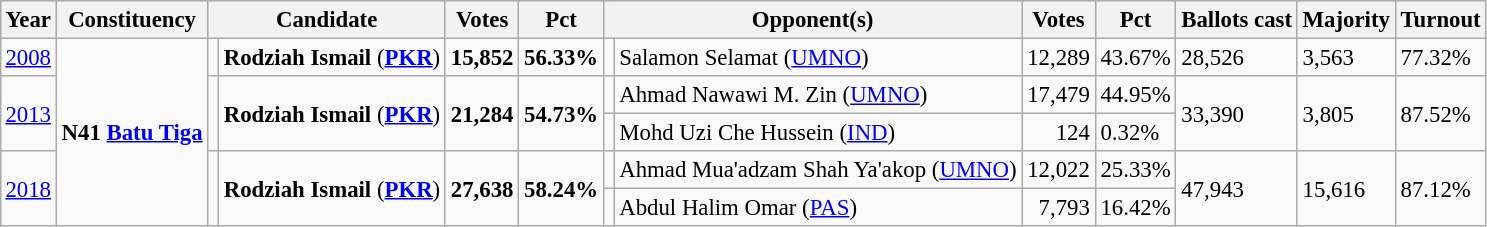<table class="wikitable" style="margin:0.5em ; font-size:95%">
<tr>
<th>Year</th>
<th>Constituency</th>
<th colspan=2>Candidate</th>
<th>Votes</th>
<th>Pct</th>
<th colspan=2>Opponent(s)</th>
<th>Votes</th>
<th>Pct</th>
<th>Ballots cast</th>
<th>Majority</th>
<th>Turnout</th>
</tr>
<tr>
<td><a href='#'>2008</a></td>
<td rowspan=5><strong>N41 <a href='#'>Batu Tiga</a></strong></td>
<td></td>
<td><strong>Rodziah Ismail</strong> (<a href='#'><strong>PKR</strong></a>)</td>
<td align="right"><strong>15,852</strong></td>
<td><strong>56.33%</strong></td>
<td></td>
<td>Salamon Selamat (<a href='#'>UMNO</a>)</td>
<td align="right">12,289</td>
<td>43.67%</td>
<td>28,526</td>
<td>3,563</td>
<td>77.32%</td>
</tr>
<tr>
<td rowspan=2><a href='#'>2013</a></td>
<td rowspan=2 ></td>
<td rowspan=2><strong>Rodziah Ismail</strong> (<a href='#'><strong>PKR</strong></a>)</td>
<td rowspan=2 align="right"><strong>21,284</strong></td>
<td rowspan=2><strong>54.73%</strong></td>
<td></td>
<td>Ahmad Nawawi M. Zin (<a href='#'>UMNO</a>)</td>
<td align="right">17,479</td>
<td>44.95%</td>
<td rowspan=2>33,390</td>
<td rowspan=2>3,805</td>
<td rowspan=2>87.52%</td>
</tr>
<tr>
<td></td>
<td>Mohd Uzi Che Hussein (<a href='#'>IND</a>)</td>
<td align="right">124</td>
<td>0.32%</td>
</tr>
<tr>
<td rowspan=2><a href='#'>2018</a></td>
<td rowspan=2 ></td>
<td rowspan=2><strong>Rodziah Ismail</strong> (<a href='#'><strong>PKR</strong></a>)</td>
<td rowspan=2 align="right"><strong>27,638</strong></td>
<td rowspan=2><strong>58.24%</strong></td>
<td></td>
<td>Ahmad Mua'adzam Shah Ya'akop (<a href='#'>UMNO</a>)</td>
<td align="right">12,022</td>
<td>25.33%</td>
<td rowspan=2>47,943</td>
<td rowspan=2>15,616</td>
<td rowspan=2>87.12%</td>
</tr>
<tr>
<td></td>
<td>Abdul Halim Omar (<a href='#'>PAS</a>)</td>
<td align="right">7,793</td>
<td>16.42%</td>
</tr>
</table>
